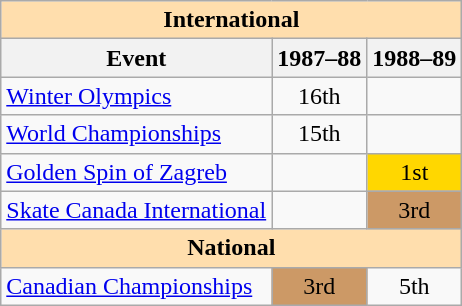<table class="wikitable" style="text-align:center">
<tr>
<th style="background-color: #ffdead; " colspan=3 align=center>International</th>
</tr>
<tr>
<th>Event</th>
<th>1987–88</th>
<th>1988–89</th>
</tr>
<tr>
<td align=left><a href='#'>Winter Olympics</a></td>
<td>16th</td>
<td></td>
</tr>
<tr>
<td align=left><a href='#'>World Championships</a></td>
<td>15th</td>
<td></td>
</tr>
<tr>
<td align=left><a href='#'>Golden Spin of Zagreb</a></td>
<td></td>
<td bgcolor=gold>1st</td>
</tr>
<tr>
<td align=left><a href='#'>Skate Canada International</a></td>
<td></td>
<td bgcolor=cc9966>3rd</td>
</tr>
<tr>
<th style="background-color: #ffdead; " colspan=3 align=center>National</th>
</tr>
<tr>
<td align=left><a href='#'>Canadian Championships</a></td>
<td bgcolor=cc9966>3rd</td>
<td>5th</td>
</tr>
</table>
